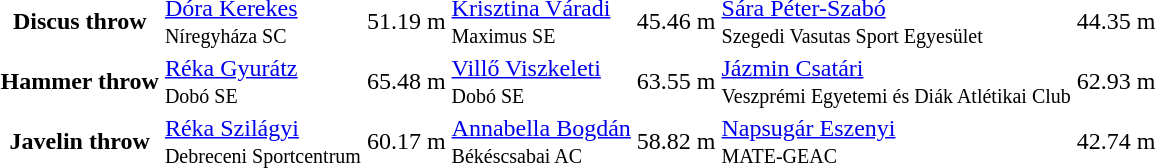<table>
<tr>
<th>Discus throw</th>
<td><a href='#'>Dóra Kerekes</a><br><small>Níregyháza SC</small></td>
<td>51.19 m</td>
<td><a href='#'>Krisztina Váradi</a><br><small>Maximus SE</small></td>
<td>45.46 m</td>
<td><a href='#'>Sára Péter-Szabó</a><br><small>Szegedi Vasutas Sport Egyesület</small></td>
<td>44.35 m</td>
</tr>
<tr>
<th>Hammer throw</th>
<td><a href='#'>Réka Gyurátz</a><br><small>Dobó SE</small></td>
<td>65.48 m</td>
<td><a href='#'>Villő Viszkeleti</a><br><small>Dobó SE</small></td>
<td>63.55 m</td>
<td><a href='#'>Jázmin Csatári</a><br><small>Veszprémi Egyetemi és Diák Atlétikai Club</small></td>
<td>62.93 m</td>
</tr>
<tr>
<th>Javelin throw</th>
<td><a href='#'>Réka Szilágyi</a><br><small>Debreceni Sportcentrum</small></td>
<td>60.17 m</td>
<td><a href='#'>Annabella Bogdán</a><br><small>Békéscsabai AC</small></td>
<td>58.82 m</td>
<td><a href='#'>Napsugár Eszenyi</a><br><small>MATE-GEAC</small></td>
<td>42.74 m</td>
</tr>
</table>
